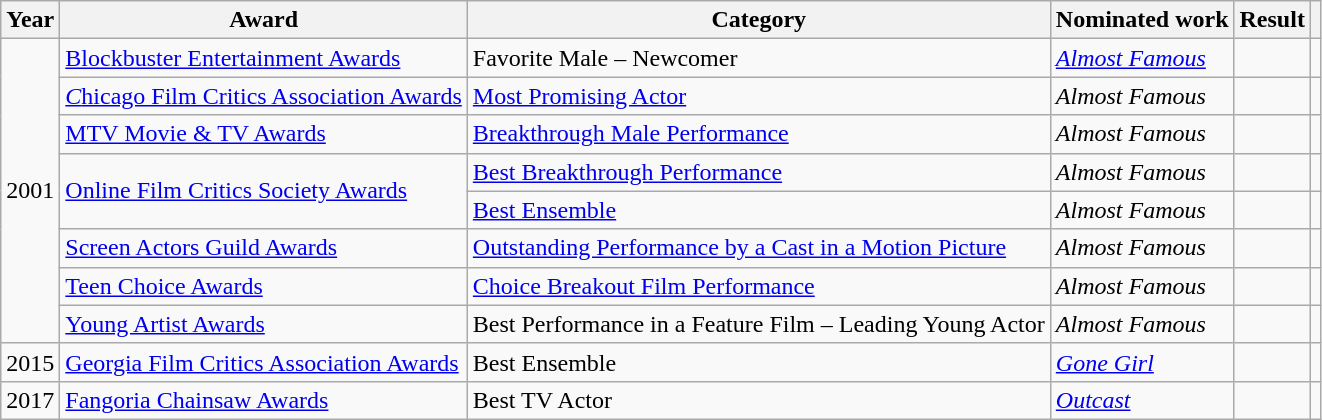<table class="wikitable sortable">
<tr>
<th>Year</th>
<th>Award</th>
<th>Category</th>
<th>Nominated work</th>
<th class="unsortable">Result</th>
<th class="unsortable"></th>
</tr>
<tr>
<td rowspan="8">2001</td>
<td><a href='#'>Blockbuster Entertainment Awards</a></td>
<td>Favorite Male – Newcomer</td>
<td><em><a href='#'>Almost Famous</a></em></td>
<td></td>
<td></td>
</tr>
<tr>
<td><a href='#'><em>C</em>hicago Film Critics Association Awards</a></td>
<td><a href='#'>Most Promising Actor</a></td>
<td><em>Almost Famous</em></td>
<td></td>
<td></td>
</tr>
<tr>
<td><a href='#'>MTV Movie & TV Awards</a></td>
<td><a href='#'>Breakthrough Male Performance</a></td>
<td><em>Almost Famous</em></td>
<td></td>
<td></td>
</tr>
<tr>
<td rowspan="2"><a href='#'>Online Film Critics Society Awards</a></td>
<td><a href='#'>Best Breakthrough Performance</a></td>
<td><em>Almost Famous</em></td>
<td></td>
<td></td>
</tr>
<tr>
<td><a href='#'>Best Ensemble</a></td>
<td><em>Almost Famous</em></td>
<td></td>
<td></td>
</tr>
<tr>
<td><a href='#'>Screen Actors Guild Awards</a></td>
<td><a href='#'>Outstanding Performance by a Cast in a Motion Picture</a></td>
<td><em>Almost Famous</em></td>
<td></td>
<td></td>
</tr>
<tr>
<td><a href='#'>Teen Choice Awards</a></td>
<td><a href='#'>Choice Breakout Film Performance</a></td>
<td><em>Almost Famous</em></td>
<td></td>
<td></td>
</tr>
<tr>
<td><a href='#'>Young Artist Awards</a></td>
<td>Best Performance in a Feature Film – Leading Young Actor</td>
<td><em>Almost Famous</em></td>
<td></td>
<td></td>
</tr>
<tr>
<td>2015</td>
<td><a href='#'>Georgia Film Critics Association Awards</a></td>
<td>Best Ensemble</td>
<td><em><a href='#'>Gone Girl</a></em></td>
<td></td>
<td></td>
</tr>
<tr>
<td>2017</td>
<td><a href='#'>Fangoria Chainsaw Awards</a></td>
<td>Best TV Actor</td>
<td><em><a href='#'>Outcast</a></em></td>
<td></td>
</tr>
</table>
